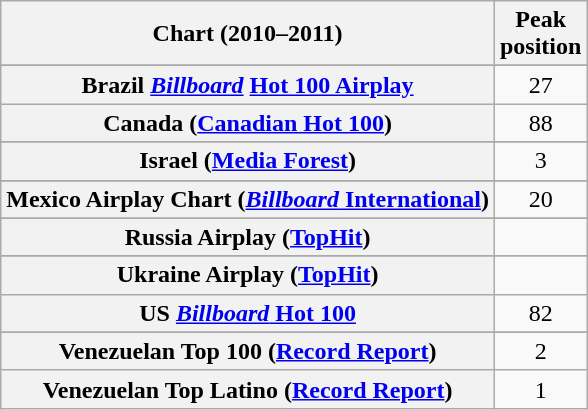<table class="wikitable sortable plainrowheaders">
<tr>
<th>Chart (2010–2011)</th>
<th>Peak<br>position</th>
</tr>
<tr>
</tr>
<tr>
</tr>
<tr>
</tr>
<tr>
<th scope="row">Brazil <em><a href='#'>Billboard</a></em> <a href='#'>Hot 100 Airplay</a></th>
<td style="text-align:center;">27</td>
</tr>
<tr>
<th scope="row">Canada (<a href='#'>Canadian Hot 100</a>)</th>
<td align="center">88</td>
</tr>
<tr>
</tr>
<tr>
</tr>
<tr>
</tr>
<tr>
</tr>
<tr>
</tr>
<tr>
</tr>
<tr>
</tr>
<tr>
</tr>
<tr>
<th scope="row">Israel (<a href='#'>Media Forest</a>)</th>
<td style="text-align:center;">3</td>
</tr>
<tr>
</tr>
<tr>
<th scope="row">Mexico Airplay Chart (<a href='#'><em>Billboard</em> International</a>)</th>
<td align="center">20</td>
</tr>
<tr>
</tr>
<tr>
</tr>
<tr>
</tr>
<tr>
</tr>
<tr>
</tr>
<tr>
<th scope="row">Russia Airplay (<a href='#'>TopHit</a>)</th>
<td></td>
</tr>
<tr>
</tr>
<tr>
</tr>
<tr>
</tr>
<tr>
<th scope="row">Ukraine Airplay (<a href='#'>TopHit</a>)</th>
<td></td>
</tr>
<tr>
<th scope="row">US <a href='#'><em>Billboard</em> Hot 100</a></th>
<td align="center">82</td>
</tr>
<tr>
</tr>
<tr>
</tr>
<tr>
</tr>
<tr>
</tr>
<tr>
<th scope="row">Venezuelan Top 100 (<a href='#'>Record Report</a>)</th>
<td align="center">2</td>
</tr>
<tr>
<th scope="row">Venezuelan Top Latino (<a href='#'>Record Report</a>)</th>
<td align="center">1</td>
</tr>
</table>
